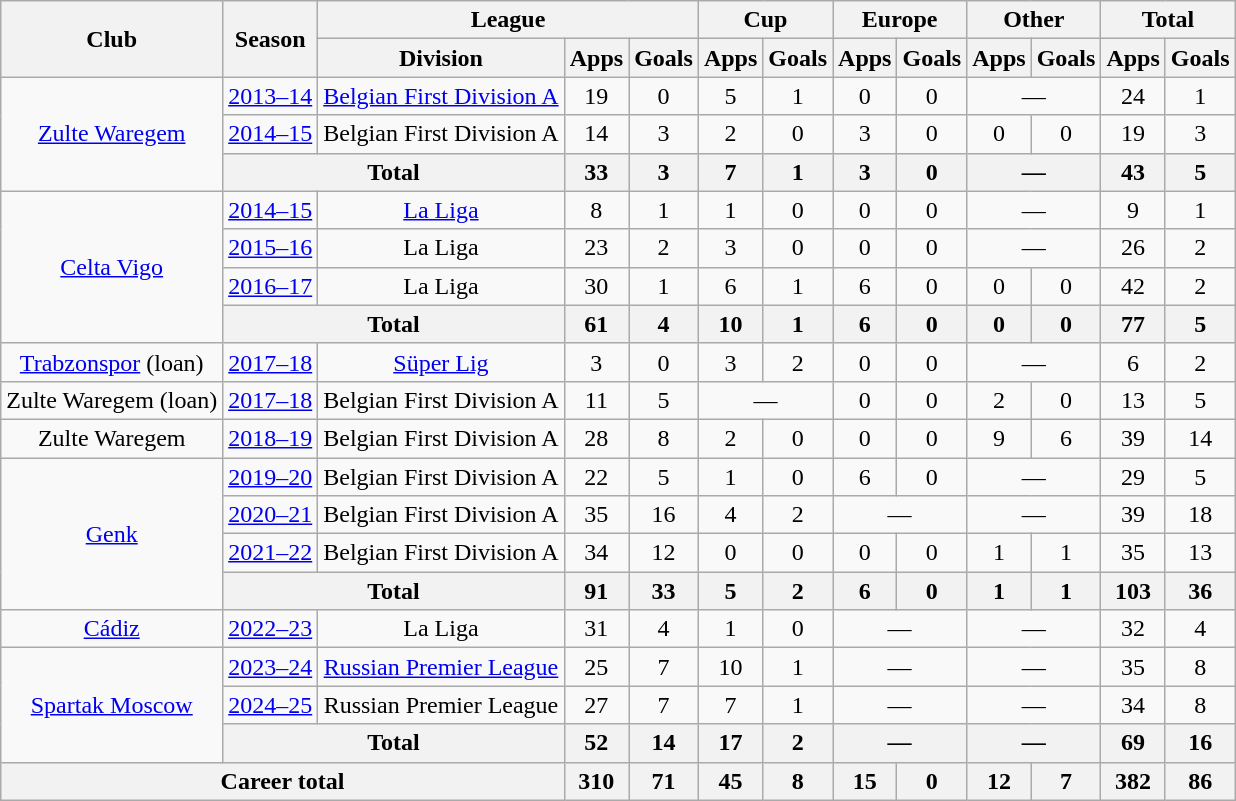<table class="wikitable" style="text-align: center;">
<tr>
<th rowspan="2">Club</th>
<th rowspan="2">Season</th>
<th colspan="3">League</th>
<th colspan="2">Cup</th>
<th colspan="2">Europe</th>
<th colspan="2">Other</th>
<th colspan="2">Total</th>
</tr>
<tr>
<th>Division</th>
<th>Apps</th>
<th>Goals</th>
<th>Apps</th>
<th>Goals</th>
<th>Apps</th>
<th>Goals</th>
<th>Apps</th>
<th>Goals</th>
<th>Apps</th>
<th>Goals</th>
</tr>
<tr>
<td rowspan=3><a href='#'>Zulte Waregem</a></td>
<td><a href='#'>2013–14</a></td>
<td><a href='#'>Belgian First Division A</a></td>
<td>19</td>
<td>0</td>
<td>5</td>
<td>1</td>
<td>0</td>
<td>0</td>
<td colspan="2">—</td>
<td>24</td>
<td>1</td>
</tr>
<tr>
<td><a href='#'>2014–15</a></td>
<td>Belgian First Division A</td>
<td>14</td>
<td>3</td>
<td>2</td>
<td>0</td>
<td>3</td>
<td>0</td>
<td>0</td>
<td>0</td>
<td>19</td>
<td>3</td>
</tr>
<tr>
<th colspan=2>Total</th>
<th>33</th>
<th>3</th>
<th>7</th>
<th>1</th>
<th>3</th>
<th>0</th>
<th colspan="2">—</th>
<th>43</th>
<th>5</th>
</tr>
<tr>
<td rowspan=4><a href='#'>Celta Vigo</a></td>
<td><a href='#'>2014–15</a></td>
<td><a href='#'>La Liga</a></td>
<td>8</td>
<td>1</td>
<td>1</td>
<td>0</td>
<td>0</td>
<td>0</td>
<td colspan=2>—</td>
<td>9</td>
<td>1</td>
</tr>
<tr>
<td><a href='#'>2015–16</a></td>
<td>La Liga</td>
<td>23</td>
<td>2</td>
<td>3</td>
<td>0</td>
<td>0</td>
<td>0</td>
<td colspan=2>—</td>
<td>26</td>
<td>2</td>
</tr>
<tr>
<td><a href='#'>2016–17</a></td>
<td>La Liga</td>
<td>30</td>
<td>1</td>
<td>6</td>
<td>1</td>
<td>6</td>
<td>0</td>
<td>0</td>
<td>0</td>
<td>42</td>
<td>2</td>
</tr>
<tr>
<th colspan=2>Total</th>
<th>61</th>
<th>4</th>
<th>10</th>
<th>1</th>
<th>6</th>
<th>0</th>
<th>0</th>
<th>0</th>
<th>77</th>
<th>5</th>
</tr>
<tr>
<td><a href='#'>Trabzonspor</a> (loan)</td>
<td><a href='#'>2017–18</a></td>
<td><a href='#'>Süper Lig</a></td>
<td>3</td>
<td>0</td>
<td>3</td>
<td>2</td>
<td>0</td>
<td>0</td>
<td colspan=2>—</td>
<td>6</td>
<td>2</td>
</tr>
<tr>
<td>Zulte Waregem (loan)</td>
<td><a href='#'>2017–18</a></td>
<td>Belgian First Division A</td>
<td>11</td>
<td>5</td>
<td colspan=2>—</td>
<td>0</td>
<td>0</td>
<td>2</td>
<td>0</td>
<td>13</td>
<td>5</td>
</tr>
<tr>
<td>Zulte Waregem</td>
<td><a href='#'>2018–19</a></td>
<td>Belgian First Division A</td>
<td>28</td>
<td>8</td>
<td>2</td>
<td>0</td>
<td>0</td>
<td>0</td>
<td>9</td>
<td>6</td>
<td>39</td>
<td>14</td>
</tr>
<tr>
<td rowspan="4"><a href='#'>Genk</a></td>
<td><a href='#'>2019–20</a></td>
<td>Belgian First Division A</td>
<td>22</td>
<td>5</td>
<td>1</td>
<td>0</td>
<td>6</td>
<td>0</td>
<td colspan=2>—</td>
<td>29</td>
<td>5</td>
</tr>
<tr>
<td><a href='#'>2020–21</a></td>
<td>Belgian First Division A</td>
<td>35</td>
<td>16</td>
<td>4</td>
<td>2</td>
<td colspan=2>—</td>
<td colspan=2>—</td>
<td>39</td>
<td>18</td>
</tr>
<tr>
<td><a href='#'>2021–22</a></td>
<td>Belgian First Division A</td>
<td>34</td>
<td>12</td>
<td>0</td>
<td>0</td>
<td>0</td>
<td>0</td>
<td>1</td>
<td>1</td>
<td>35</td>
<td>13</td>
</tr>
<tr>
<th colspan=2>Total</th>
<th>91</th>
<th>33</th>
<th>5</th>
<th>2</th>
<th>6</th>
<th>0</th>
<th>1</th>
<th>1</th>
<th>103</th>
<th>36</th>
</tr>
<tr>
<td><a href='#'>Cádiz</a></td>
<td><a href='#'>2022–23</a></td>
<td>La Liga</td>
<td>31</td>
<td>4</td>
<td>1</td>
<td>0</td>
<td colspan="2">—</td>
<td colspan="2">—</td>
<td>32</td>
<td>4</td>
</tr>
<tr>
<td rowspan="3"><a href='#'>Spartak Moscow</a></td>
<td><a href='#'>2023–24</a></td>
<td><a href='#'>Russian Premier League</a></td>
<td>25</td>
<td>7</td>
<td>10</td>
<td>1</td>
<td colspan="2">—</td>
<td colspan="2">—</td>
<td>35</td>
<td>8</td>
</tr>
<tr>
<td><a href='#'>2024–25</a></td>
<td>Russian Premier League</td>
<td>27</td>
<td>7</td>
<td>7</td>
<td>1</td>
<td colspan="2">—</td>
<td colspan="2">—</td>
<td>34</td>
<td>8</td>
</tr>
<tr>
<th colspan="2">Total</th>
<th>52</th>
<th>14</th>
<th>17</th>
<th>2</th>
<th colspan="2">—</th>
<th colspan="2">—</th>
<th>69</th>
<th>16</th>
</tr>
<tr>
<th colspan="3">Career total</th>
<th>310</th>
<th>71</th>
<th>45</th>
<th>8</th>
<th>15</th>
<th>0</th>
<th>12</th>
<th>7</th>
<th>382</th>
<th>86</th>
</tr>
</table>
